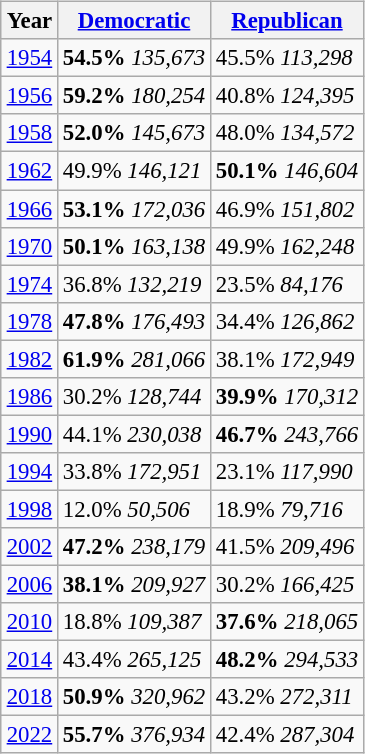<table class="wikitable" style="float:right; margin:1em; font-size:95%;">
<tr>
<th>Year</th>
<th><a href='#'>Democratic</a></th>
<th><a href='#'>Republican</a></th>
</tr>
<tr>
<td><a href='#'>1954</a></td>
<td><strong>54.5%</strong> <em>135,673</em></td>
<td>45.5% <em>113,298</em></td>
</tr>
<tr>
<td><a href='#'>1956</a></td>
<td><strong>59.2%</strong> <em>180,254</em></td>
<td>40.8% <em>124,395</em></td>
</tr>
<tr>
<td><a href='#'>1958</a></td>
<td><strong>52.0%</strong> <em>145,673</em></td>
<td>48.0% <em>134,572</em></td>
</tr>
<tr>
<td><a href='#'>1962</a></td>
<td>49.9% <em>146,121</em></td>
<td><strong>50.1%</strong> <em>146,604</em></td>
</tr>
<tr>
<td><a href='#'>1966</a></td>
<td><strong>53.1%</strong> <em>172,036</em></td>
<td>46.9% <em>151,802</em></td>
</tr>
<tr>
<td><a href='#'>1970</a></td>
<td><strong>50.1%</strong> <em>163,138</em></td>
<td>49.9% <em>162,248</em></td>
</tr>
<tr>
<td><a href='#'>1974</a></td>
<td>36.8% <em>132,219</em></td>
<td>23.5% <em>84,176</em></td>
</tr>
<tr>
<td><a href='#'>1978</a></td>
<td><strong>47.8%</strong> <em>176,493</em></td>
<td>34.4% <em>126,862</em></td>
</tr>
<tr>
<td><a href='#'>1982</a></td>
<td><strong>61.9%</strong> <em>281,066</em></td>
<td>38.1% <em>172,949</em></td>
</tr>
<tr>
<td><a href='#'>1986</a></td>
<td>30.2% <em>128,744</em></td>
<td><strong>39.9%</strong> <em>170,312</em></td>
</tr>
<tr>
<td><a href='#'>1990</a></td>
<td>44.1% <em>230,038</em></td>
<td><strong>46.7%</strong> <em>243,766</em></td>
</tr>
<tr>
<td><a href='#'>1994</a></td>
<td>33.8% <em>172,951</em></td>
<td>23.1% <em>117,990</em></td>
</tr>
<tr>
<td><a href='#'>1998</a></td>
<td>12.0% <em>50,506</em></td>
<td>18.9% <em>79,716</em></td>
</tr>
<tr>
<td><a href='#'>2002</a></td>
<td><strong>47.2%</strong> <em>238,179</em></td>
<td>41.5% <em>209,496</em></td>
</tr>
<tr>
<td><a href='#'>2006</a></td>
<td><strong>38.1%</strong> <em>209,927</em></td>
<td>30.2% <em>166,425</em></td>
</tr>
<tr>
<td><a href='#'>2010</a></td>
<td>18.8% <em>109,387</em></td>
<td><strong>37.6%</strong> <em>218,065</em></td>
</tr>
<tr>
<td><a href='#'>2014</a></td>
<td>43.4% <em>265,125</em></td>
<td><strong>48.2%</strong> <em>294,533</em></td>
</tr>
<tr>
<td><a href='#'>2018</a></td>
<td><strong>50.9%</strong> <em>320,962</em></td>
<td>43.2% <em>272,311</em></td>
</tr>
<tr>
<td><a href='#'>2022</a></td>
<td><strong>55.7%</strong> <em>376,934</em></td>
<td>42.4% <em>287,304</em></td>
</tr>
</table>
